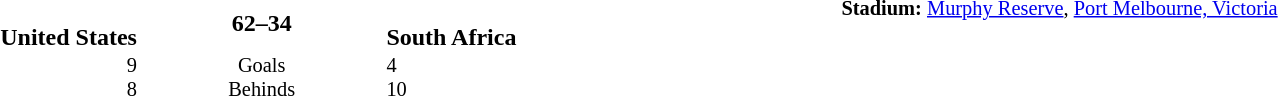<table style="width: 100%; background: transparent;" cellspacing="0">
<tr>
<td align=center valign=top rowspan=3 width=15%></td>
</tr>
<tr>
<td width=24% align=right><br><strong>United States</strong></td>
<td align=center width=13%><strong>62–34</strong></td>
<td width=24%><br><strong>South Africa</strong></td>
<td style=font-size:85% rowspan=2 valign=top><strong>Stadium:</strong> <a href='#'>Murphy Reserve</a>, <a href='#'>Port Melbourne, Victoria</a></td>
</tr>
<tr style=font-size:85%>
<td align=right valign=top>9<br> 8</td>
<td align=center valign=top>Goals <br>Behinds</td>
<td valign=top>4<br> 10</td>
</tr>
</table>
